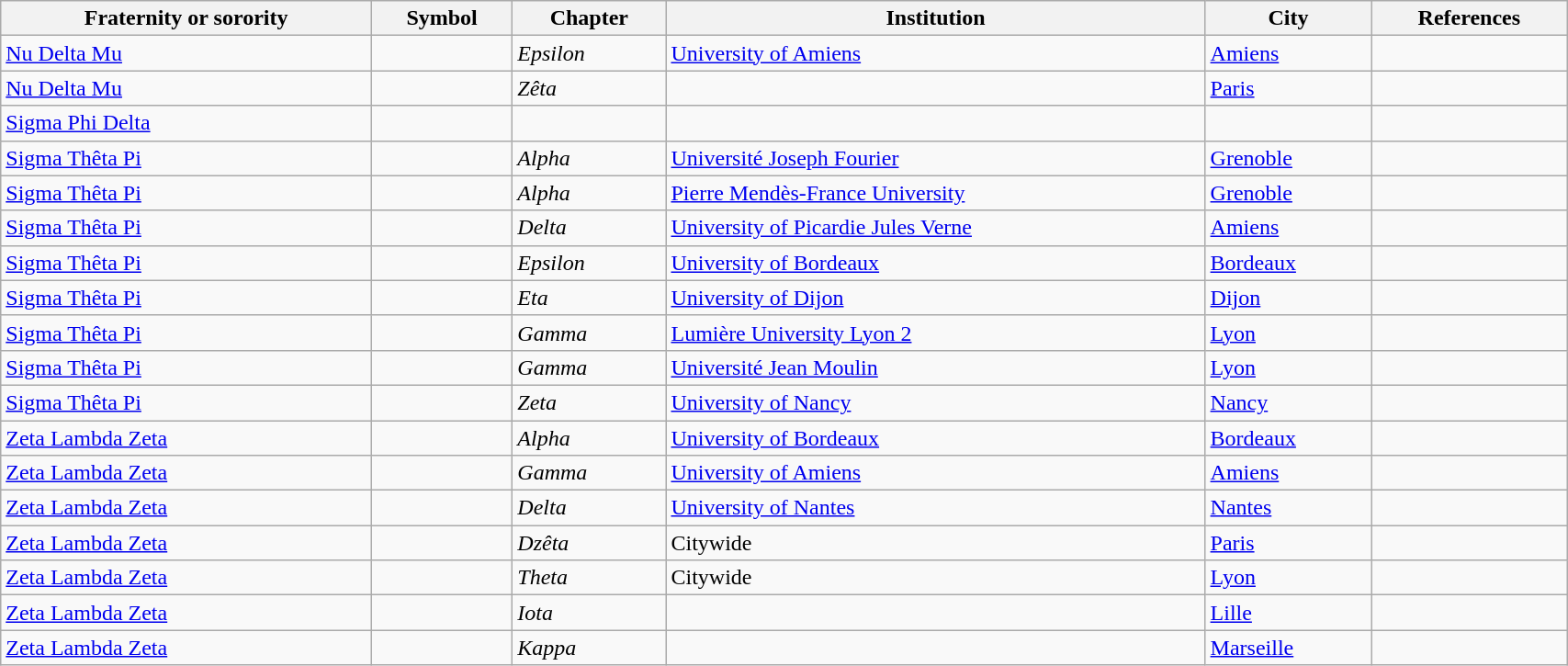<table class="wikitable sortable" width=90%>
<tr>
<th>Fraternity or sorority</th>
<th>Symbol</th>
<th>Chapter</th>
<th>Institution</th>
<th>City</th>
<th>References</th>
</tr>
<tr>
<td><a href='#'>Nu Delta Mu</a></td>
<td><strong></strong></td>
<td><em>Epsilon</em></td>
<td><a href='#'>University of Amiens</a></td>
<td><a href='#'>Amiens</a></td>
<td></td>
</tr>
<tr>
<td><a href='#'>Nu Delta Mu</a></td>
<td><strong></strong></td>
<td><em>Zêta</em></td>
<td></td>
<td><a href='#'>Paris</a></td>
<td></td>
</tr>
<tr>
<td><a href='#'>Sigma Phi Delta</a></td>
<td><strong></strong></td>
<td></td>
<td></td>
<td></td>
<td></td>
</tr>
<tr>
<td><a href='#'>Sigma Thêta Pi</a></td>
<td><strong></strong></td>
<td><em>Alpha</em></td>
<td><a href='#'>Université Joseph Fourier</a></td>
<td><a href='#'>Grenoble</a></td>
<td></td>
</tr>
<tr>
<td><a href='#'>Sigma Thêta Pi</a></td>
<td><strong></strong></td>
<td><em>Alpha</em></td>
<td><a href='#'>Pierre Mendès-France University</a></td>
<td><a href='#'>Grenoble</a></td>
<td></td>
</tr>
<tr>
<td><a href='#'>Sigma Thêta Pi</a></td>
<td><strong></strong></td>
<td><em>Delta</em></td>
<td><a href='#'>University of Picardie Jules Verne</a></td>
<td><a href='#'>Amiens</a></td>
<td></td>
</tr>
<tr>
<td><a href='#'>Sigma Thêta Pi</a></td>
<td><strong></strong></td>
<td><em>Epsilon</em></td>
<td><a href='#'>University of Bordeaux</a></td>
<td><a href='#'>Bordeaux</a></td>
<td></td>
</tr>
<tr>
<td><a href='#'>Sigma Thêta Pi</a></td>
<td><strong></strong></td>
<td><em>Eta</em></td>
<td><a href='#'>University of Dijon</a></td>
<td><a href='#'>Dijon</a></td>
<td></td>
</tr>
<tr>
<td><a href='#'>Sigma Thêta Pi</a></td>
<td><strong></strong></td>
<td><em>Gamma</em></td>
<td><a href='#'>Lumière University Lyon 2</a></td>
<td><a href='#'>Lyon</a></td>
<td></td>
</tr>
<tr>
<td><a href='#'>Sigma Thêta Pi</a></td>
<td><strong></strong></td>
<td><em>Gamma</em></td>
<td><a href='#'>Université Jean Moulin</a></td>
<td><a href='#'>Lyon</a></td>
<td></td>
</tr>
<tr>
<td><a href='#'>Sigma Thêta Pi</a></td>
<td><strong></strong></td>
<td><em>Zeta</em></td>
<td><a href='#'>University of Nancy</a></td>
<td><a href='#'>Nancy</a></td>
<td></td>
</tr>
<tr>
<td><a href='#'>Zeta Lambda Zeta</a></td>
<td><strong></strong></td>
<td><em>Alpha</em></td>
<td><a href='#'>University of Bordeaux</a></td>
<td><a href='#'>Bordeaux</a></td>
<td></td>
</tr>
<tr>
<td><a href='#'>Zeta Lambda Zeta</a></td>
<td><strong></strong></td>
<td><em>Gamma</em></td>
<td><a href='#'>University of Amiens</a></td>
<td><a href='#'>Amiens</a></td>
<td></td>
</tr>
<tr>
<td><a href='#'>Zeta Lambda Zeta</a></td>
<td><strong></strong></td>
<td><em>Delta</em></td>
<td><a href='#'>University of Nantes</a></td>
<td><a href='#'>Nantes</a></td>
<td></td>
</tr>
<tr>
<td><a href='#'>Zeta Lambda Zeta</a></td>
<td><strong></strong></td>
<td><em>Dzêta</em></td>
<td>Citywide</td>
<td><a href='#'>Paris</a></td>
<td></td>
</tr>
<tr>
<td><a href='#'>Zeta Lambda Zeta</a></td>
<td><strong></strong></td>
<td><em>Theta</em></td>
<td>Citywide</td>
<td><a href='#'>Lyon</a></td>
<td></td>
</tr>
<tr>
<td><a href='#'>Zeta Lambda Zeta</a></td>
<td><strong></strong></td>
<td><em>Iota</em></td>
<td></td>
<td><a href='#'>Lille</a></td>
<td></td>
</tr>
<tr>
<td><a href='#'>Zeta Lambda Zeta</a></td>
<td><strong></strong></td>
<td><em>Kappa</em></td>
<td></td>
<td><a href='#'>Marseille</a></td>
<td></td>
</tr>
</table>
